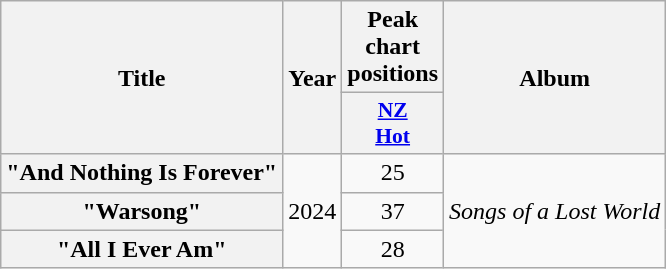<table class="wikitable plainrowheaders" style="text-align:center;">
<tr>
<th scope="col" rowspan="2">Title</th>
<th scope="col" rowspan="2">Year</th>
<th scope="col">Peak chart positions</th>
<th scope="col" rowspan="2">Album</th>
</tr>
<tr>
<th scope="col" style="width:3em;font-size:90%;"><a href='#'>NZ<br>Hot</a><br></th>
</tr>
<tr>
<th scope="row">"And Nothing Is Forever"</th>
<td rowspan="3">2024</td>
<td>25</td>
<td rowspan="3"><em>Songs of a Lost World</em></td>
</tr>
<tr>
<th scope="row">"Warsong"</th>
<td>37</td>
</tr>
<tr>
<th scope="row">"All I Ever Am"</th>
<td>28</td>
</tr>
</table>
